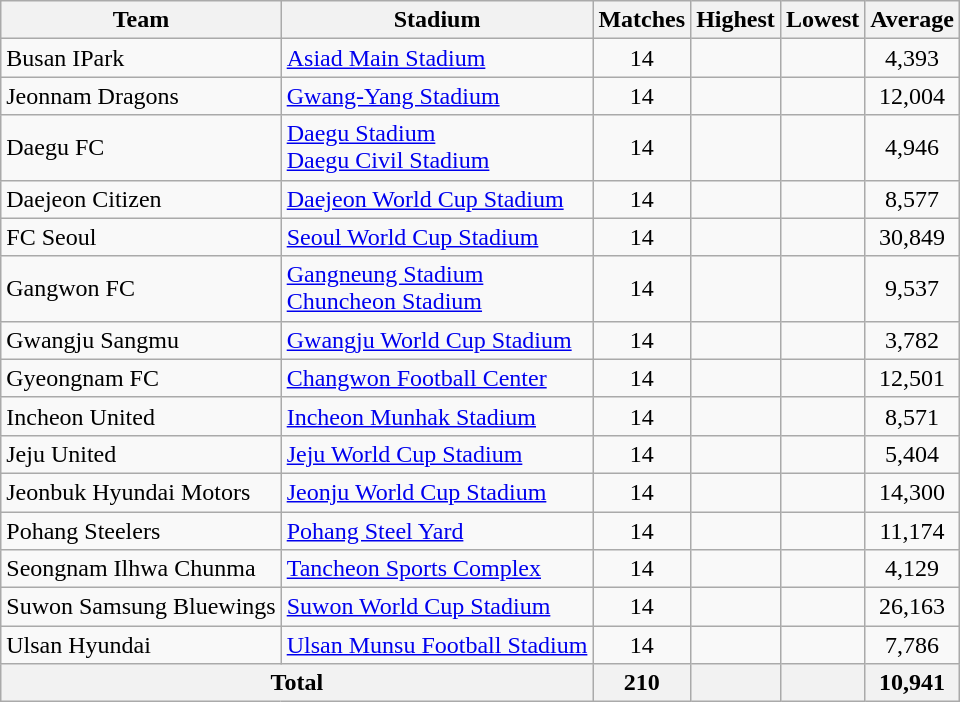<table class="wikitable sortable" style="text-align: center">
<tr>
<th>Team</th>
<th>Stadium</th>
<th>Matches</th>
<th>Highest</th>
<th>Lowest</th>
<th>Average</th>
</tr>
<tr>
<td align=left>Busan IPark</td>
<td align=left><a href='#'>Asiad Main Stadium</a></td>
<td>14</td>
<td></td>
<td></td>
<td>4,393</td>
</tr>
<tr>
<td align=left>Jeonnam Dragons</td>
<td align=left><a href='#'>Gwang-Yang Stadium</a></td>
<td>14</td>
<td></td>
<td></td>
<td>12,004</td>
</tr>
<tr>
<td align=left>Daegu FC</td>
<td align=left><a href='#'>Daegu Stadium</a><br><a href='#'>Daegu Civil Stadium</a></td>
<td>14</td>
<td></td>
<td></td>
<td>4,946</td>
</tr>
<tr>
<td align=left>Daejeon Citizen</td>
<td align=left><a href='#'>Daejeon World Cup Stadium</a></td>
<td>14</td>
<td></td>
<td></td>
<td>8,577</td>
</tr>
<tr>
<td align=left>FC Seoul</td>
<td align=left><a href='#'>Seoul World Cup Stadium</a></td>
<td>14</td>
<td></td>
<td></td>
<td>30,849</td>
</tr>
<tr>
<td align=left>Gangwon FC</td>
<td align=left><a href='#'>Gangneung Stadium</a> <br> <a href='#'>Chuncheon Stadium</a></td>
<td>14</td>
<td></td>
<td></td>
<td>9,537</td>
</tr>
<tr>
<td align=left>Gwangju Sangmu</td>
<td align=left><a href='#'>Gwangju World Cup Stadium</a></td>
<td>14</td>
<td></td>
<td></td>
<td>3,782</td>
</tr>
<tr>
<td align=left>Gyeongnam FC</td>
<td align=left><a href='#'>Changwon Football Center</a></td>
<td>14</td>
<td></td>
<td></td>
<td>12,501</td>
</tr>
<tr>
<td align=left>Incheon United</td>
<td align=left><a href='#'>Incheon Munhak Stadium</a></td>
<td>14</td>
<td></td>
<td></td>
<td>8,571</td>
</tr>
<tr>
<td align=left>Jeju United</td>
<td align=left><a href='#'>Jeju World Cup Stadium</a></td>
<td>14</td>
<td></td>
<td></td>
<td>5,404</td>
</tr>
<tr>
<td align=left>Jeonbuk Hyundai Motors</td>
<td align=left><a href='#'>Jeonju World Cup Stadium</a></td>
<td>14</td>
<td></td>
<td></td>
<td>14,300</td>
</tr>
<tr>
<td align=left>Pohang Steelers</td>
<td align=left><a href='#'>Pohang Steel Yard</a></td>
<td>14</td>
<td></td>
<td></td>
<td>11,174</td>
</tr>
<tr>
<td align=left>Seongnam Ilhwa Chunma</td>
<td align=left><a href='#'>Tancheon Sports Complex</a></td>
<td>14</td>
<td></td>
<td></td>
<td>4,129</td>
</tr>
<tr>
<td align=left>Suwon Samsung Bluewings</td>
<td align=left><a href='#'>Suwon World Cup Stadium</a></td>
<td>14</td>
<td></td>
<td></td>
<td>26,163</td>
</tr>
<tr>
<td align=left>Ulsan Hyundai</td>
<td align=left><a href='#'>Ulsan Munsu Football Stadium</a></td>
<td>14</td>
<td></td>
<td></td>
<td>7,786</td>
</tr>
<tr>
<th colspan=2>Total</th>
<th>210</th>
<th></th>
<th></th>
<th>10,941</th>
</tr>
</table>
